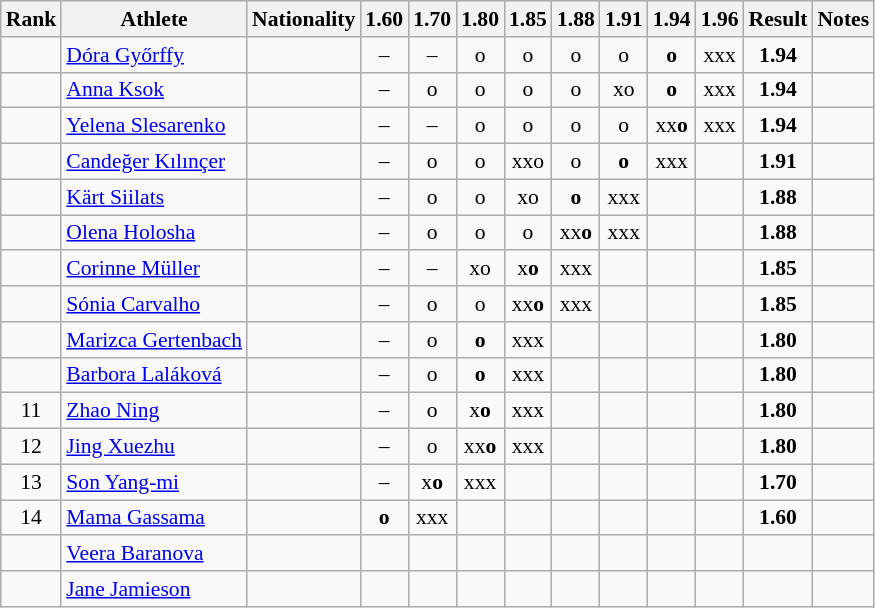<table class="wikitable sortable" style="text-align:center;font-size:90%">
<tr>
<th>Rank</th>
<th>Athlete</th>
<th>Nationality</th>
<th>1.60</th>
<th>1.70</th>
<th>1.80</th>
<th>1.85</th>
<th>1.88</th>
<th>1.91</th>
<th>1.94</th>
<th>1.96</th>
<th>Result</th>
<th>Notes</th>
</tr>
<tr>
<td></td>
<td align=left><a href='#'>Dóra Győrffy</a></td>
<td align=left></td>
<td>–</td>
<td>–</td>
<td>o</td>
<td>o</td>
<td>o</td>
<td>o</td>
<td><strong>o</strong></td>
<td>xxx</td>
<td><strong>1.94</strong></td>
<td></td>
</tr>
<tr>
<td></td>
<td align=left><a href='#'>Anna Ksok</a></td>
<td align=left></td>
<td>–</td>
<td>o</td>
<td>o</td>
<td>o</td>
<td>o</td>
<td>xo</td>
<td><strong>o</strong></td>
<td>xxx</td>
<td><strong>1.94</strong></td>
<td></td>
</tr>
<tr>
<td></td>
<td align=left><a href='#'>Yelena Slesarenko</a></td>
<td align=left></td>
<td>–</td>
<td>–</td>
<td>o</td>
<td>o</td>
<td>o</td>
<td>o</td>
<td>xx<strong>o</strong></td>
<td>xxx</td>
<td><strong>1.94</strong></td>
<td></td>
</tr>
<tr>
<td></td>
<td align=left><a href='#'>Candeğer Kılınçer</a></td>
<td align=left></td>
<td>–</td>
<td>o</td>
<td>o</td>
<td>xxo</td>
<td>o</td>
<td><strong>o</strong></td>
<td>xxx</td>
<td></td>
<td><strong>1.91</strong></td>
<td></td>
</tr>
<tr>
<td></td>
<td align=left><a href='#'>Kärt Siilats</a></td>
<td align=left></td>
<td>–</td>
<td>o</td>
<td>o</td>
<td>xo</td>
<td><strong>o</strong></td>
<td>xxx</td>
<td></td>
<td></td>
<td><strong>1.88</strong></td>
<td></td>
</tr>
<tr>
<td></td>
<td align=left><a href='#'>Olena Holosha</a></td>
<td align=left></td>
<td>–</td>
<td>o</td>
<td>o</td>
<td>o</td>
<td>xx<strong>o</strong></td>
<td>xxx</td>
<td></td>
<td></td>
<td><strong>1.88</strong></td>
<td></td>
</tr>
<tr>
<td></td>
<td align=left><a href='#'>Corinne Müller</a></td>
<td align=left></td>
<td>–</td>
<td>–</td>
<td>xo</td>
<td>x<strong>o</strong></td>
<td>xxx</td>
<td></td>
<td></td>
<td></td>
<td><strong>1.85</strong></td>
<td></td>
</tr>
<tr>
<td></td>
<td align=left><a href='#'>Sónia Carvalho</a></td>
<td align=left></td>
<td>–</td>
<td>o</td>
<td>o</td>
<td>xx<strong>o</strong></td>
<td>xxx</td>
<td></td>
<td></td>
<td></td>
<td><strong>1.85</strong></td>
<td></td>
</tr>
<tr>
<td></td>
<td align=left><a href='#'>Marizca Gertenbach</a></td>
<td align=left></td>
<td>–</td>
<td>o</td>
<td><strong>o</strong></td>
<td>xxx</td>
<td></td>
<td></td>
<td></td>
<td></td>
<td><strong>1.80</strong></td>
<td></td>
</tr>
<tr>
<td></td>
<td align=left><a href='#'>Barbora Laláková</a></td>
<td align=left></td>
<td>–</td>
<td>o</td>
<td><strong>o</strong></td>
<td>xxx</td>
<td></td>
<td></td>
<td></td>
<td></td>
<td><strong>1.80</strong></td>
<td></td>
</tr>
<tr>
<td>11</td>
<td align=left><a href='#'>Zhao Ning</a></td>
<td align=left></td>
<td>–</td>
<td>o</td>
<td>x<strong>o</strong></td>
<td>xxx</td>
<td></td>
<td></td>
<td></td>
<td></td>
<td><strong>1.80</strong></td>
<td></td>
</tr>
<tr>
<td>12</td>
<td align=left><a href='#'>Jing Xuezhu</a></td>
<td align=left></td>
<td>–</td>
<td>o</td>
<td>xx<strong>o</strong></td>
<td>xxx</td>
<td></td>
<td></td>
<td></td>
<td></td>
<td><strong>1.80</strong></td>
<td></td>
</tr>
<tr>
<td>13</td>
<td align=left><a href='#'>Son Yang-mi</a></td>
<td align=left></td>
<td>–</td>
<td>x<strong>o</strong></td>
<td>xxx</td>
<td></td>
<td></td>
<td></td>
<td></td>
<td></td>
<td><strong>1.70</strong></td>
<td></td>
</tr>
<tr>
<td>14</td>
<td align=left><a href='#'>Mama Gassama</a></td>
<td align=left></td>
<td><strong>o</strong></td>
<td>xxx</td>
<td></td>
<td></td>
<td></td>
<td></td>
<td></td>
<td></td>
<td><strong>1.60</strong></td>
<td></td>
</tr>
<tr>
<td></td>
<td align=left><a href='#'>Veera Baranova</a></td>
<td align=left></td>
<td></td>
<td></td>
<td></td>
<td></td>
<td></td>
<td></td>
<td></td>
<td></td>
<td><strong></strong></td>
<td></td>
</tr>
<tr>
<td></td>
<td align=left><a href='#'>Jane Jamieson</a></td>
<td align=left></td>
<td></td>
<td></td>
<td></td>
<td></td>
<td></td>
<td></td>
<td></td>
<td></td>
<td><strong></strong></td>
<td></td>
</tr>
</table>
